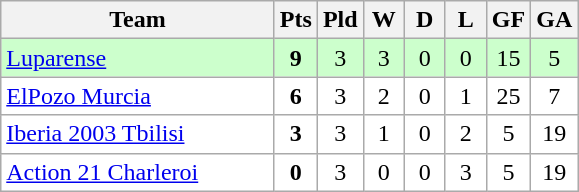<table class="wikitable" style="text-align: center;">
<tr>
<th width="175">Team</th>
<th width="20">Pts</th>
<th width="20">Pld</th>
<th width="20">W</th>
<th width="20">D</th>
<th width="20">L</th>
<th width="20">GF</th>
<th width="20">GA</th>
</tr>
<tr bgcolor="#ccffcc">
<td align="left"> <a href='#'>Luparense</a></td>
<td><strong>9</strong></td>
<td>3</td>
<td>3</td>
<td>0</td>
<td>0</td>
<td>15</td>
<td>5</td>
</tr>
<tr bgcolor=ffffff>
<td align="left"> <a href='#'>ElPozo Murcia</a></td>
<td><strong>6</strong></td>
<td>3</td>
<td>2</td>
<td>0</td>
<td>1</td>
<td>25</td>
<td>7</td>
</tr>
<tr bgcolor=ffffff>
<td align="left"> <a href='#'>Iberia 2003 Tbilisi</a></td>
<td><strong>3</strong></td>
<td>3</td>
<td>1</td>
<td>0</td>
<td>2</td>
<td>5</td>
<td>19</td>
</tr>
<tr bgcolor=ffffff>
<td align="left"> <a href='#'>Action 21 Charleroi</a></td>
<td><strong>0</strong></td>
<td>3</td>
<td>0</td>
<td>0</td>
<td>3</td>
<td>5</td>
<td>19</td>
</tr>
</table>
